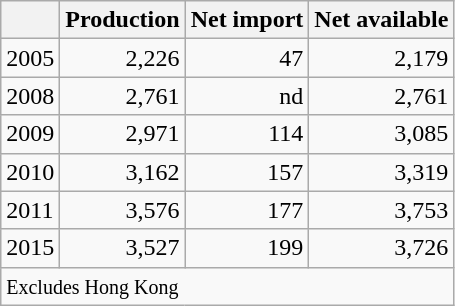<table class="wikitable" style="text-align:right">
<tr>
<th></th>
<th>Production</th>
<th>Net import</th>
<th>Net available</th>
</tr>
<tr>
<td align="left">2005</td>
<td>2,226</td>
<td>47</td>
<td>2,179</td>
</tr>
<tr>
<td align="left">2008</td>
<td>2,761</td>
<td>nd</td>
<td>2,761</td>
</tr>
<tr>
<td align="left">2009</td>
<td>2,971</td>
<td>114</td>
<td>3,085</td>
</tr>
<tr>
<td align="left">2010</td>
<td>3,162</td>
<td>157</td>
<td>3,319</td>
</tr>
<tr>
<td align="left">2011</td>
<td>3,576</td>
<td>177</td>
<td>3,753</td>
</tr>
<tr>
<td align="left">2015</td>
<td>3,527</td>
<td>199</td>
<td>3,726</td>
</tr>
<tr>
<td align="left" colspan=4><small>Excludes Hong Kong </small></td>
</tr>
</table>
